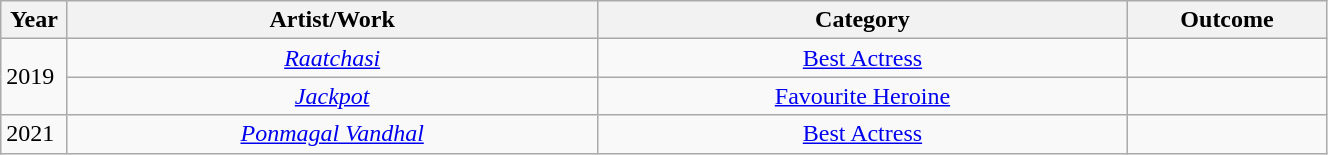<table class="wikitable" style="width:70%;">
<tr>
<th width=5%>Year</th>
<th style="width:40%;">Artist/Work</th>
<th style="width:40%;">Category</th>
<th style="width:15%;">Outcome</th>
</tr>
<tr>
<td rowspan="2" style="text-align:left;">2019</td>
<td style="text-align:center;"><em><a href='#'>Raatchasi</a></em></td>
<td style="text-align:center;"><a href='#'>Best Actress</a></td>
<td></td>
</tr>
<tr>
<td style="text-align:center;"><em><a href='#'>Jackpot</a></em></td>
<td style="text-align:center;"><a href='#'>Favourite Heroine</a></td>
<td></td>
</tr>
<tr>
<td style="text-align:left;">2021</td>
<td style="text-align:center;"><em><a href='#'>Ponmagal Vandhal</a></em></td>
<td style="text-align:center;"><a href='#'>Best Actress</a></td>
<td></td>
</tr>
</table>
